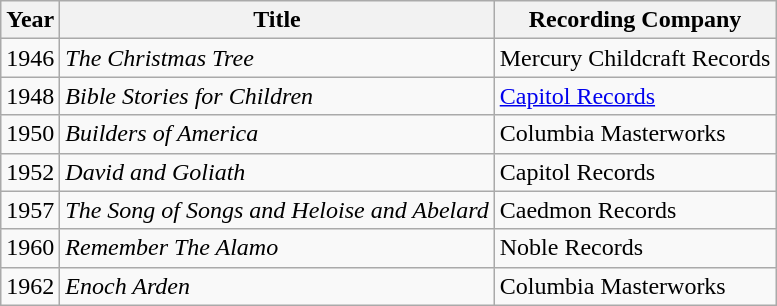<table class="wikitable">
<tr>
<th>Year</th>
<th>Title</th>
<th>Recording Company</th>
</tr>
<tr>
<td>1946</td>
<td><em>The Christmas Tree</em></td>
<td>Mercury Childcraft Records</td>
</tr>
<tr>
<td>1948</td>
<td><em>Bible Stories for Children</em></td>
<td><a href='#'>Capitol Records</a></td>
</tr>
<tr>
<td>1950</td>
<td><em>Builders of America</em></td>
<td>Columbia Masterworks</td>
</tr>
<tr>
<td>1952</td>
<td><em>David and Goliath</em></td>
<td>Capitol Records</td>
</tr>
<tr>
<td>1957</td>
<td><em>The Song of Songs and Heloise and Abelard</em></td>
<td>Caedmon Records</td>
</tr>
<tr>
<td>1960</td>
<td><em>Remember The Alamo</em></td>
<td>Noble Records</td>
</tr>
<tr>
<td>1962</td>
<td><em>Enoch Arden</em></td>
<td>Columbia Masterworks</td>
</tr>
</table>
